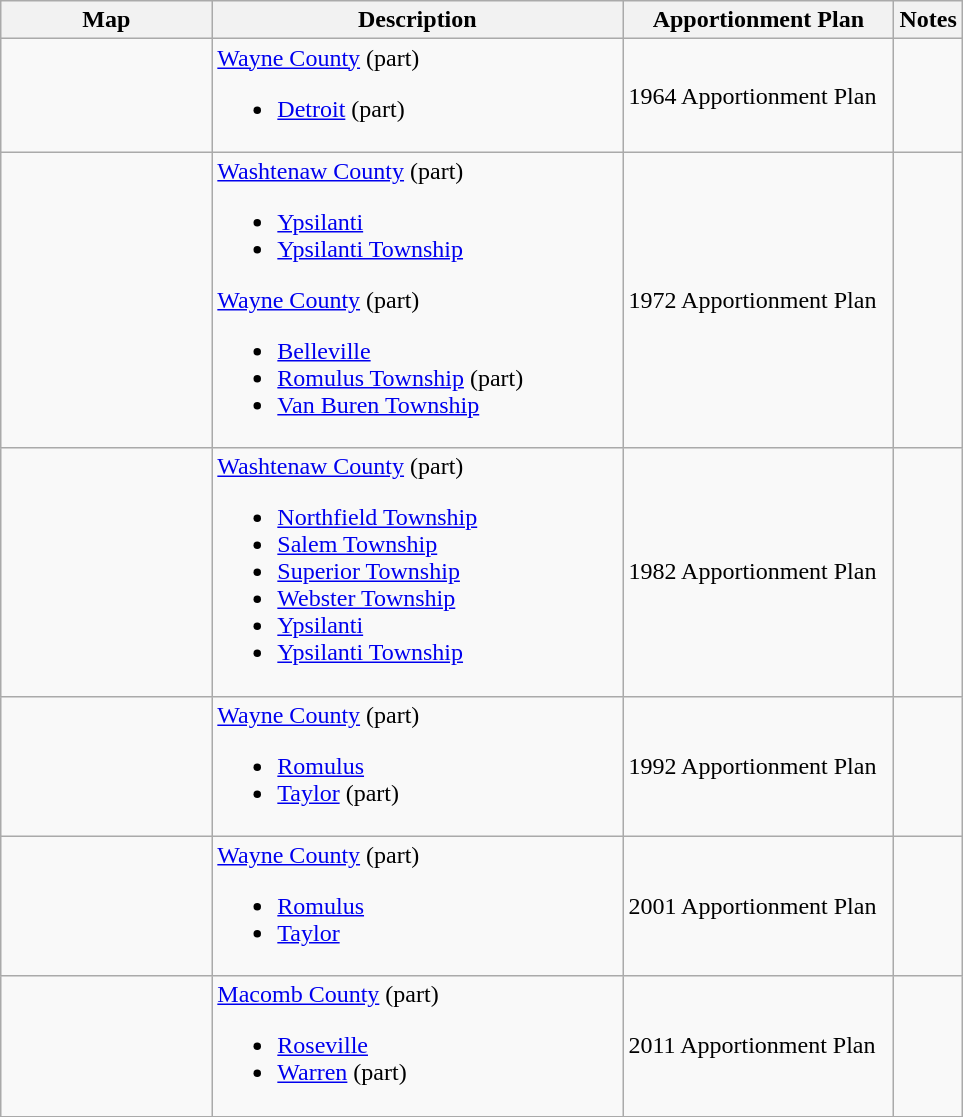<table class="wikitable sortable">
<tr>
<th style="width:100pt;">Map</th>
<th style="width:200pt;">Description</th>
<th style="width:130pt;">Apportionment Plan</th>
<th style="width:15pt;">Notes</th>
</tr>
<tr>
<td></td>
<td><a href='#'>Wayne County</a> (part)<br><ul><li><a href='#'>Detroit</a> (part)</li></ul></td>
<td>1964 Apportionment Plan</td>
<td></td>
</tr>
<tr>
<td></td>
<td><a href='#'>Washtenaw County</a> (part)<br><ul><li><a href='#'>Ypsilanti</a></li><li><a href='#'>Ypsilanti Township</a></li></ul><a href='#'>Wayne County</a> (part)<ul><li><a href='#'>Belleville</a></li><li><a href='#'>Romulus Township</a> (part)</li><li><a href='#'>Van Buren Township</a></li></ul></td>
<td>1972 Apportionment Plan</td>
<td></td>
</tr>
<tr>
<td></td>
<td><a href='#'>Washtenaw County</a> (part)<br><ul><li><a href='#'>Northfield Township</a></li><li><a href='#'>Salem Township</a></li><li><a href='#'>Superior Township</a></li><li><a href='#'>Webster Township</a></li><li><a href='#'>Ypsilanti</a></li><li><a href='#'>Ypsilanti Township</a></li></ul></td>
<td>1982 Apportionment Plan</td>
<td></td>
</tr>
<tr>
<td></td>
<td><a href='#'>Wayne County</a> (part)<br><ul><li><a href='#'>Romulus</a></li><li><a href='#'>Taylor</a> (part)</li></ul></td>
<td>1992 Apportionment Plan</td>
<td></td>
</tr>
<tr>
<td></td>
<td><a href='#'>Wayne County</a> (part)<br><ul><li><a href='#'>Romulus</a></li><li><a href='#'>Taylor</a></li></ul></td>
<td>2001 Apportionment Plan</td>
<td></td>
</tr>
<tr>
<td></td>
<td><a href='#'>Macomb County</a> (part)<br><ul><li><a href='#'>Roseville</a></li><li><a href='#'>Warren</a> (part)</li></ul></td>
<td>2011 Apportionment Plan</td>
<td></td>
</tr>
<tr>
</tr>
</table>
